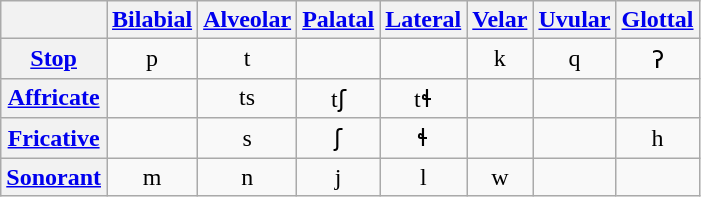<table class="wikitable" style=text-align:center>
<tr>
<th></th>
<th><a href='#'>Bilabial</a></th>
<th><a href='#'>Alveolar</a></th>
<th><a href='#'>Palatal</a></th>
<th><a href='#'>Lateral</a></th>
<th><a href='#'>Velar</a></th>
<th><a href='#'>Uvular</a></th>
<th><a href='#'>Glottal</a></th>
</tr>
<tr>
<th><strong><a href='#'>Stop</a></strong></th>
<td>p</td>
<td>t</td>
<td></td>
<td></td>
<td>k</td>
<td>q</td>
<td>ʔ</td>
</tr>
<tr>
<th><strong><a href='#'>Affricate</a></strong></th>
<td></td>
<td>ts</td>
<td>tʃ</td>
<td>tɬ</td>
<td></td>
<td></td>
<td></td>
</tr>
<tr>
<th><strong><a href='#'>Fricative</a></strong></th>
<td></td>
<td>s</td>
<td>ʃ</td>
<td>ɬ</td>
<td></td>
<td></td>
<td>h</td>
</tr>
<tr>
<th><a href='#'>Sonorant</a></th>
<td>m</td>
<td>n</td>
<td>j</td>
<td>l</td>
<td>w</td>
<td></td>
<td></td>
</tr>
</table>
